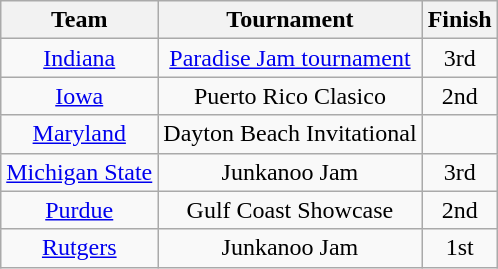<table class="wikitable">
<tr>
<th>Team</th>
<th>Tournament</th>
<th>Finish</th>
</tr>
<tr style="text-align:center;">
<td><a href='#'>Indiana</a></td>
<td><a href='#'>Paradise Jam tournament</a></td>
<td>3rd</td>
</tr>
<tr style="text-align:center;">
<td><a href='#'>Iowa</a></td>
<td>Puerto Rico Clasico</td>
<td>2nd</td>
</tr>
<tr style="text-align:center;">
<td><a href='#'>Maryland</a></td>
<td>Dayton Beach Invitational</td>
<td></td>
</tr>
<tr style="text-align:center;">
<td><a href='#'>Michigan State</a></td>
<td>Junkanoo Jam</td>
<td>3rd</td>
</tr>
<tr style="text-align:center;">
<td><a href='#'>Purdue</a></td>
<td>Gulf Coast Showcase</td>
<td>2nd</td>
</tr>
<tr style="text-align:center;">
<td><a href='#'>Rutgers</a></td>
<td>Junkanoo Jam</td>
<td>1st</td>
</tr>
</table>
